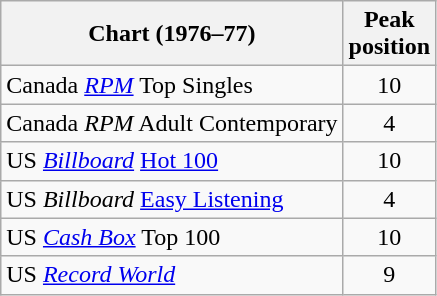<table class="wikitable sortable">
<tr>
<th>Chart (1976–77)</th>
<th>Peak<br>position</th>
</tr>
<tr>
<td>Canada <em><a href='#'>RPM</a></em> Top Singles</td>
<td style="text-align:center;">10</td>
</tr>
<tr>
<td>Canada <em>RPM</em> Adult Contemporary</td>
<td style="text-align:center;">4</td>
</tr>
<tr>
<td>US <em><a href='#'>Billboard</a></em> <a href='#'>Hot 100</a></td>
<td style="text-align:center;">10</td>
</tr>
<tr>
<td>US <em>Billboard</em> <a href='#'>Easy Listening</a></td>
<td style="text-align:center;">4</td>
</tr>
<tr>
<td>US <a href='#'><em>Cash Box</em></a> Top 100</td>
<td align="center">10</td>
</tr>
<tr>
<td>US <em><a href='#'>Record World</a></em></td>
<td align="center">9</td>
</tr>
</table>
